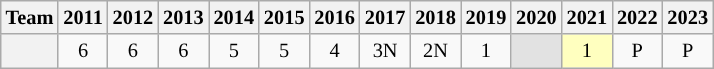<table class="wikitable" style="font-size:85%; text-align: center;">
<tr>
<th scope="col">Team</th>
<th scope="col">2011</th>
<th scope="col">2012</th>
<th scope="col">2013</th>
<th scope="col">2014</th>
<th scope="col">2015</th>
<th scope="col">2016</th>
<th scope="col">2017</th>
<th scope="col">2018</th>
<th scope="col">2019</th>
<th scope="col">2020</th>
<th scope="col">2021</th>
<th scope="col">2022</th>
<th scope="col">2023</th>
</tr>
<tr>
<th scope="font-weight: bold; row"></th>
<td>6</td>
<td>6</td>
<td>6</td>
<td>5</td>
<td>5</td>
<td>4</td>
<td>3N</td>
<td>2N</td>
<td>1</td>
<td bgcolor="#e2e2e2"></td>
<td bgcolor="#ffffbf">1</td>
<td>P</td>
<td>P</td>
</tr>
</table>
